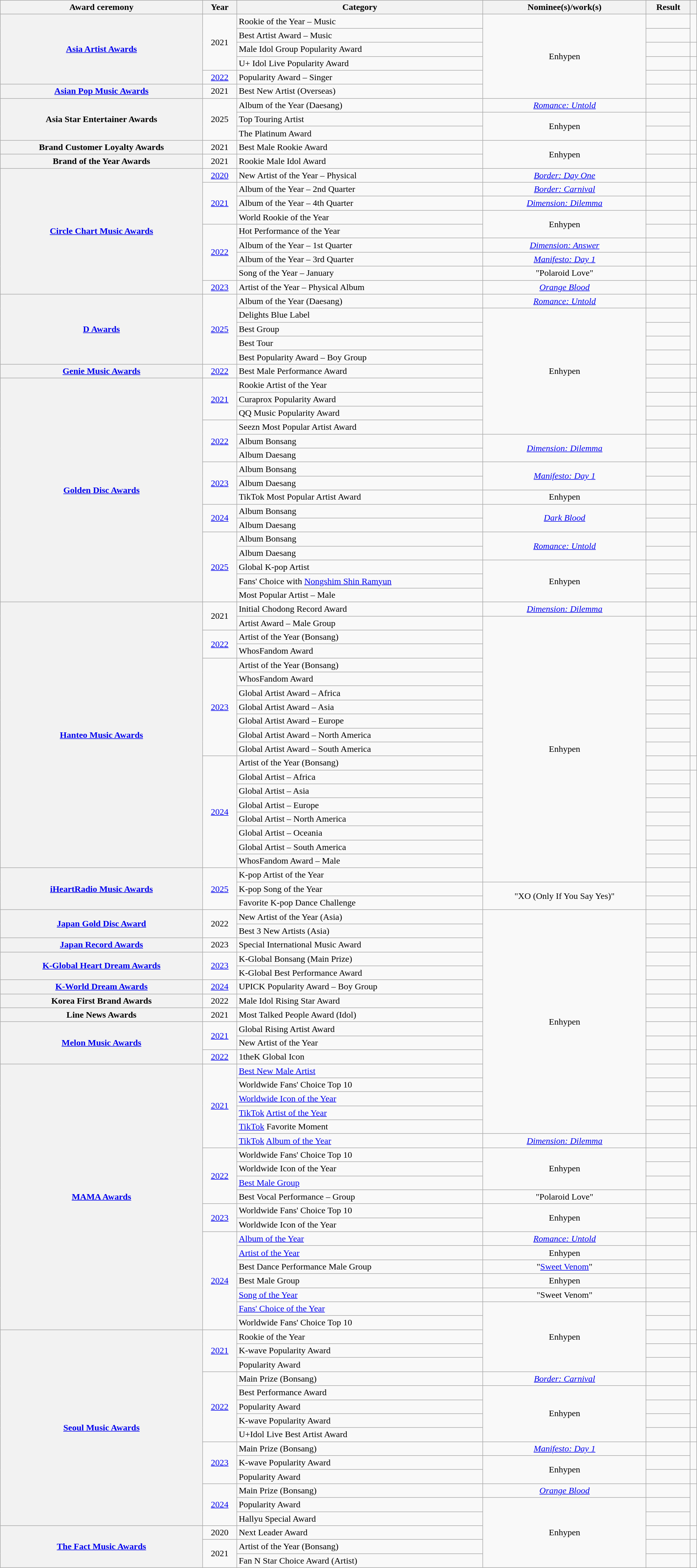<table class="wikitable plainrowheaders sortable" style="width:100%">
<tr>
<th scope="col">Award ceremony</th>
<th scope="col">Year</th>
<th scope="col">Category</th>
<th scope="col">Nominee(s)/work(s)</th>
<th scope="col">Result</th>
<th scope="col" class="unsortable"></th>
</tr>
<tr>
<th scope="row" rowspan="5"><a href='#'>Asia Artist Awards</a> </th>
<td rowspan="4" style="text-align:center">2021</td>
<td>Rookie of the Year – Music</td>
<td rowspan="6" style="text-align:center">Enhypen</td>
<td></td>
<td rowspan="2" style="text-align:center"></td>
</tr>
<tr>
<td>Best Artist Award – Music</td>
<td></td>
</tr>
<tr>
<td>Male Idol Group Popularity Award</td>
<td></td>
<td style="text-align:center"></td>
</tr>
<tr>
<td>U+ Idol Live Popularity Award</td>
<td></td>
<td style="text-align:center"></td>
</tr>
<tr>
<td style="text-align:center"><a href='#'>2022</a></td>
<td>Popularity Award – Singer</td>
<td></td>
<td style="text-align:center"></td>
</tr>
<tr>
<th scope="row"><a href='#'>Asian Pop Music Awards</a></th>
<td style="text-align:center">2021</td>
<td>Best New Artist (Overseas)</td>
<td></td>
<td style="text-align:center"></td>
</tr>
<tr>
<th scope="row" rowspan="3">Asia Star Entertainer Awards</th>
<td rowspan="3" style="text-align:center">2025</td>
<td style="text-align:left">Album of the Year (Daesang)</td>
<td style="text-align:center"><em><a href='#'>Romance: Untold</a></em></td>
<td></td>
<td rowspan="3" style="text-align:center"></td>
</tr>
<tr>
<td style="text-align:left">Top Touring Artist</td>
<td rowspan="2" style="text-align:center">Enhypen</td>
<td></td>
</tr>
<tr>
<td style="text-align:left">The Platinum Award</td>
<td></td>
</tr>
<tr>
<th scope="row">Brand Customer Loyalty Awards </th>
<td style="text-align:center">2021</td>
<td>Best Male Rookie Award</td>
<td rowspan="2" style="text-align:center">Enhypen</td>
<td></td>
<td style="text-align:center"></td>
</tr>
<tr>
<th scope="row">Brand of the Year Awards</th>
<td style="text-align:center">2021</td>
<td>Rookie Male Idol Award</td>
<td></td>
<td style="text-align:center"></td>
</tr>
<tr>
<th scope="row" rowspan="9"><a href='#'>Circle Chart Music Awards</a></th>
<td style="text-align:center"><a href='#'>2020</a></td>
<td>New Artist of the Year – Physical</td>
<td style="text-align:center"><em><a href='#'>Border: Day One</a></em></td>
<td></td>
<td style="text-align:center"></td>
</tr>
<tr>
<td rowspan="3" style="text-align:center"><a href='#'>2021</a></td>
<td>Album of the Year – 2nd Quarter</td>
<td style="text-align:center"><em><a href='#'>Border: Carnival</a></em></td>
<td></td>
<td rowspan="2" style="text-align:center"></td>
</tr>
<tr>
<td>Album of the Year – 4th Quarter</td>
<td style="text-align:center"><em><a href='#'>Dimension: Dilemma</a></em></td>
<td></td>
</tr>
<tr>
<td>World Rookie of the Year</td>
<td rowspan="2" style="text-align:center">Enhypen</td>
<td></td>
<td style="text-align:center"></td>
</tr>
<tr>
<td rowspan="4" style="text-align:center"><a href='#'>2022</a></td>
<td>Hot Performance of the Year</td>
<td></td>
<td style="text-align:center"></td>
</tr>
<tr>
<td>Album of the Year – 1st Quarter</td>
<td style="text-align:center"><em><a href='#'>Dimension: Answer</a></em></td>
<td></td>
<td rowspan="2" style="text-align:center"></td>
</tr>
<tr>
<td>Album of the Year – 3rd Quarter</td>
<td style="text-align:center"><em><a href='#'>Manifesto: Day 1</a></em></td>
<td></td>
</tr>
<tr>
<td>Song of the Year – January</td>
<td style="text-align:center">"Polaroid Love"</td>
<td></td>
<td style="text-align:center"></td>
</tr>
<tr>
<td style="text-align:center"><a href='#'>2023</a></td>
<td>Artist of the Year – Physical Album</td>
<td style="text-align:center"><em><a href='#'>Orange Blood</a></em></td>
<td></td>
<td style="text-align:center"></td>
</tr>
<tr>
<th scope="row" rowspan="5"><a href='#'>D Awards</a></th>
<td rowspan="5" style="text-align:center"><a href='#'>2025</a></td>
<td>Album of the Year (Daesang)</td>
<td style="text-align:center"><em><a href='#'>Romance: Untold</a></em></td>
<td></td>
<td rowspan="5" style="text-align:center"></td>
</tr>
<tr>
<td>Delights Blue Label</td>
<td rowspan="9" style="text-align:center">Enhypen</td>
<td></td>
</tr>
<tr>
<td>Best Group</td>
<td></td>
</tr>
<tr>
<td>Best Tour</td>
<td></td>
</tr>
<tr>
<td>Best Popularity Award – Boy Group</td>
<td></td>
</tr>
<tr>
<th scope="row"><a href='#'>Genie Music Awards</a></th>
<td style="text-align:center"><a href='#'>2022</a></td>
<td>Best Male Performance Award</td>
<td></td>
<td style="text-align:center"></td>
</tr>
<tr>
<th scope="row" rowspan="16"><a href='#'>Golden Disc Awards</a></th>
<td rowspan="3" style="text-align:center"><a href='#'>2021</a></td>
<td>Rookie Artist of the Year</td>
<td></td>
<td style="text-align:center"></td>
</tr>
<tr>
<td>Curaprox Popularity Award</td>
<td></td>
<td style="text-align:center"></td>
</tr>
<tr>
<td>QQ Music Popularity Award</td>
<td></td>
<td style="text-align:center"></td>
</tr>
<tr>
<td rowspan="3" style="text-align:center"><a href='#'>2022</a></td>
<td>Seezn Most Popular Artist Award</td>
<td></td>
<td style="text-align:center"></td>
</tr>
<tr>
<td>Album Bonsang</td>
<td rowspan="2" style="text-align:center"><em><a href='#'>Dimension: Dilemma</a></em></td>
<td></td>
<td rowspan="2" style="text-align:center"></td>
</tr>
<tr>
<td>Album Daesang</td>
<td></td>
</tr>
<tr>
<td rowspan="3" style="text-align:center"><a href='#'>2023</a></td>
<td>Album Bonsang</td>
<td rowspan="2" style="text-align:center"><em><a href='#'>Manifesto: Day 1</a></em></td>
<td></td>
<td rowspan="3" style="text-align:center"></td>
</tr>
<tr>
<td>Album Daesang</td>
<td></td>
</tr>
<tr>
<td>TikTok Most Popular Artist Award</td>
<td style="text-align:center">Enhypen</td>
<td></td>
</tr>
<tr>
<td rowspan="2" style="text-align:center"><a href='#'>2024</a></td>
<td>Album Bonsang</td>
<td rowspan="2" style="text-align:center"><em><a href='#'>Dark Blood</a></em></td>
<td></td>
<td rowspan="2" style="text-align:center"></td>
</tr>
<tr>
<td>Album Daesang</td>
<td></td>
</tr>
<tr>
<td rowspan="5" style="text-align:center"><a href='#'>2025</a></td>
<td>Album Bonsang</td>
<td rowspan="2" style="text-align:center"><em><a href='#'>Romance: Untold</a></em></td>
<td></td>
<td rowspan="5" style="text-align:center"></td>
</tr>
<tr>
<td>Album Daesang</td>
<td></td>
</tr>
<tr>
<td>Global K-pop Artist</td>
<td rowspan="3" style="text-align:center">Enhypen</td>
<td></td>
</tr>
<tr>
<td>Fans' Choice with <a href='#'>Nongshim Shin Ramyun</a></td>
<td></td>
</tr>
<tr>
<td>Most Popular Artist – Male</td>
<td></td>
</tr>
<tr>
<th scope="row" rowspan="19"><a href='#'>Hanteo Music Awards</a> </th>
<td rowspan="2" style="text-align:center">2021</td>
<td>Initial Chodong Record Award</td>
<td style="text-align:center"><em><a href='#'>Dimension: Dilemma</a></em></td>
<td></td>
<td style="text-align:center"></td>
</tr>
<tr>
<td>Artist Award – Male Group</td>
<td rowspan="19" style="text-align:center">Enhypen</td>
<td></td>
<td style="text-align:center"></td>
</tr>
<tr>
<td rowspan="2" style="text-align:center"><a href='#'>2022</a></td>
<td>Artist of the Year (Bonsang)</td>
<td></td>
<td rowspan="2" style="text-align:center"></td>
</tr>
<tr>
<td>WhosFandom Award</td>
<td></td>
</tr>
<tr>
<td rowspan="7" style="text-align:center"><a href='#'>2023</a></td>
<td>Artist of the Year (Bonsang)</td>
<td></td>
<td rowspan="7" style="text-align:center"></td>
</tr>
<tr>
<td>WhosFandom Award</td>
<td></td>
</tr>
<tr>
<td>Global Artist Award – Africa</td>
<td></td>
</tr>
<tr>
<td>Global Artist Award – Asia</td>
<td></td>
</tr>
<tr>
<td>Global Artist Award – Europe</td>
<td></td>
</tr>
<tr>
<td>Global Artist Award – North America</td>
<td></td>
</tr>
<tr>
<td>Global Artist Award – South America</td>
<td></td>
</tr>
<tr>
<td rowspan="8" style="text-align:center"><a href='#'>2024</a></td>
<td>Artist of the Year (Bonsang)</td>
<td></td>
<td style="text-align:center"></td>
</tr>
<tr>
<td>Global Artist – Africa</td>
<td></td>
<td rowspan="7" style="text-align:center"></td>
</tr>
<tr>
<td>Global Artist – Asia</td>
<td></td>
</tr>
<tr>
<td>Global Artist – Europe</td>
<td></td>
</tr>
<tr>
<td>Global Artist – North America</td>
<td></td>
</tr>
<tr>
<td>Global Artist – Oceania</td>
<td></td>
</tr>
<tr>
<td>Global Artist – South America</td>
<td></td>
</tr>
<tr>
<td>WhosFandom Award – Male</td>
<td></td>
</tr>
<tr>
<th scope="row" rowspan="3"><a href='#'>iHeartRadio Music Awards</a></th>
<td rowspan="3" style="text-align:center"><a href='#'>2025</a></td>
<td>K-pop Artist of the Year</td>
<td></td>
<td rowspan="3" style="text-align:center"></td>
</tr>
<tr>
<td>K-pop Song of the Year</td>
<td rowspan="2" style="text-align:center">"XO (Only If You Say Yes)"</td>
<td></td>
</tr>
<tr>
<td>Favorite K-pop Dance Challenge</td>
<td></td>
</tr>
<tr>
<th scope="row" rowspan="2"><a href='#'>Japan Gold Disc Award</a> </th>
<td rowspan="2" style="text-align:center">2022</td>
<td>New Artist of the Year (Asia)</td>
<td rowspan="16" style="text-align:center">Enhypen</td>
<td></td>
<td rowspan="2" style="text-align:center"></td>
</tr>
<tr>
<td>Best 3 New Artists (Asia)</td>
<td></td>
</tr>
<tr>
<th scope="row"><a href='#'>Japan Record Awards</a></th>
<td style="text-align:center">2023</td>
<td>Special International Music Award</td>
<td></td>
<td style="text-align:center"></td>
</tr>
<tr>
<th scope="row" rowspan="2"><a href='#'>K-Global Heart Dream Awards</a> </th>
<td rowspan="2" style="text-align:center"><a href='#'>2023</a></td>
<td>K-Global Bonsang (Main Prize)</td>
<td></td>
<td rowspan="2" style="text-align:center"></td>
</tr>
<tr>
<td>K-Global Best Performance Award</td>
<td></td>
</tr>
<tr>
<th scope="row"><a href='#'>K-World Dream Awards</a></th>
<td style="text-align:center"><a href='#'>2024</a></td>
<td style="text-align:left">UPICK Popularity Award – Boy Group</td>
<td></td>
<td style="text-align:center"></td>
</tr>
<tr>
<th scope="row">Korea First Brand Awards </th>
<td style="text-align:center">2022</td>
<td>Male Idol Rising Star Award</td>
<td></td>
<td style="text-align:center"></td>
</tr>
<tr>
<th scope="row">Line News Awards</th>
<td style="text-align:center">2021</td>
<td>Most Talked People Award (Idol)</td>
<td></td>
<td style="text-align:center"></td>
</tr>
<tr>
<th scope="row" rowspan="3"><a href='#'>Melon Music Awards</a> </th>
<td rowspan="2" style="text-align:center"><a href='#'>2021</a></td>
<td>Global Rising Artist Award</td>
<td></td>
<td style="text-align:center"></td>
</tr>
<tr>
<td>New Artist of the Year</td>
<td></td>
<td style="text-align:center"></td>
</tr>
<tr>
<td style="text-align:center"><a href='#'>2022</a></td>
<td>1theK Global Icon</td>
<td></td>
<td style="text-align:center"></td>
</tr>
<tr>
<th scope="row" rowspan="19"><a href='#'>MAMA Awards</a></th>
<td rowspan="6" style="text-align:center"><a href='#'>2021</a></td>
<td><a href='#'>Best New Male Artist</a></td>
<td></td>
<td rowspan="3" style="text-align:center"></td>
</tr>
<tr>
<td>Worldwide Fans' Choice Top 10</td>
<td></td>
</tr>
<tr>
<td><a href='#'>Worldwide Icon of the Year</a></td>
<td></td>
</tr>
<tr>
<td><a href='#'>TikTok</a> <a href='#'>Artist of the Year</a></td>
<td></td>
<td rowspan="3" style="text-align:center"></td>
</tr>
<tr>
<td><a href='#'>TikTok</a> Favorite Moment</td>
<td></td>
</tr>
<tr>
<td><a href='#'>TikTok</a> <a href='#'>Album of the Year</a></td>
<td style="text-align:center"><em><a href='#'>Dimension: Dilemma</a></em></td>
<td></td>
</tr>
<tr>
<td rowspan="4" style="text-align:center"><a href='#'>2022</a></td>
<td>Worldwide Fans' Choice Top 10</td>
<td rowspan="3" style="text-align:center">Enhypen</td>
<td></td>
<td rowspan="4" style="text-align:center"></td>
</tr>
<tr>
<td>Worldwide Icon of the Year</td>
<td></td>
</tr>
<tr>
<td><a href='#'>Best Male Group</a></td>
<td></td>
</tr>
<tr>
<td>Best Vocal Performance – Group</td>
<td style="text-align:center">"Polaroid Love"</td>
<td></td>
</tr>
<tr>
<td rowspan="2" style="text-align:center"><a href='#'>2023</a></td>
<td>Worldwide Fans' Choice Top 10</td>
<td rowspan="2" style="text-align:center">Enhypen</td>
<td></td>
<td rowspan="2" style="text-align:center"></td>
</tr>
<tr>
<td>Worldwide Icon of the Year</td>
<td></td>
</tr>
<tr>
<td rowspan="7" style="text-align:center"><a href='#'>2024</a></td>
<td><a href='#'>Album of the Year</a></td>
<td style="text-align:center"><em><a href='#'>Romance: Untold</a></em></td>
<td></td>
<td rowspan="7" style="text-align:center"></td>
</tr>
<tr>
<td><a href='#'>Artist of the Year</a></td>
<td style="text-align:center">Enhypen</td>
<td></td>
</tr>
<tr>
<td>Best Dance Performance Male Group</td>
<td style="text-align:center">"<a href='#'>Sweet Venom</a>"</td>
<td></td>
</tr>
<tr>
<td>Best Male Group</td>
<td style="text-align:center">Enhypen</td>
<td></td>
</tr>
<tr>
<td><a href='#'>Song of the Year</a></td>
<td style="text-align:center">"Sweet Venom"</td>
<td></td>
</tr>
<tr>
<td><a href='#'>Fans' Choice of the Year</a></td>
<td rowspan="5" style="text-align:center">Enhypen</td>
<td></td>
</tr>
<tr>
<td>Worldwide Fans' Choice Top 10</td>
<td></td>
</tr>
<tr>
<th scope="row" rowspan="14"><a href='#'>Seoul Music Awards</a> </th>
<td rowspan="3" style="text-align:center"><a href='#'>2021</a></td>
<td>Rookie of the Year</td>
<td></td>
<td style="text-align:center"></td>
</tr>
<tr>
<td>K-wave Popularity Award</td>
<td></td>
<td rowspan="2" style="text-align:center"></td>
</tr>
<tr>
<td>Popularity Award</td>
<td></td>
</tr>
<tr>
<td rowspan="5" style="text-align:center"><a href='#'>2022</a></td>
<td>Main Prize (Bonsang)</td>
<td style="text-align:center"><em><a href='#'>Border: Carnival</a></em></td>
<td></td>
<td style="text-align:center" scope="row" rowspan="2"></td>
</tr>
<tr>
<td>Best Performance Award</td>
<td rowspan="4" style="text-align:center">Enhypen</td>
<td></td>
</tr>
<tr>
<td>Popularity Award</td>
<td></td>
<td style="text-align:center" scope="row" rowspan="2"></td>
</tr>
<tr>
<td>K-wave Popularity Award</td>
<td></td>
</tr>
<tr>
<td>U+Idol Live Best Artist Award</td>
<td></td>
<td style="text-align:center"></td>
</tr>
<tr>
<td rowspan="3" style="text-align:center"><a href='#'>2023</a></td>
<td>Main Prize (Bonsang)</td>
<td style="text-align:center"><em><a href='#'>Manifesto: Day 1</a></em></td>
<td></td>
<td style="text-align:center" scope="row" rowspan="2"></td>
</tr>
<tr>
<td>K-wave Popularity Award</td>
<td rowspan="2" style="text-align:center">Enhypen</td>
<td></td>
</tr>
<tr>
<td>Popularity Award</td>
<td></td>
<td style="text-align:center"></td>
</tr>
<tr>
<td rowspan="3" style="text-align:center"><a href='#'>2024</a></td>
<td>Main Prize (Bonsang)</td>
<td style="text-align:center"><em><a href='#'>Orange Blood</a></em></td>
<td></td>
<td style="text-align:center" scope="row" rowspan="3"></td>
</tr>
<tr>
<td>Popularity Award</td>
<td rowspan="5" style="text-align:center">Enhypen</td>
<td></td>
</tr>
<tr>
<td>Hallyu Special Award</td>
<td></td>
</tr>
<tr>
<th scope="row" rowspan="3"><a href='#'>The Fact Music Awards</a></th>
<td style="text-align:center">2020</td>
<td>Next Leader Award</td>
<td></td>
<td style="text-align:center"></td>
</tr>
<tr>
<td rowspan="2" style="text-align:center">2021</td>
<td>Artist of the Year (Bonsang)</td>
<td></td>
<td style="text-align:center"></td>
</tr>
<tr>
<td>Fan N Star Choice Award (Artist)</td>
<td></td>
<td style="text-align:center"></td>
</tr>
</table>
